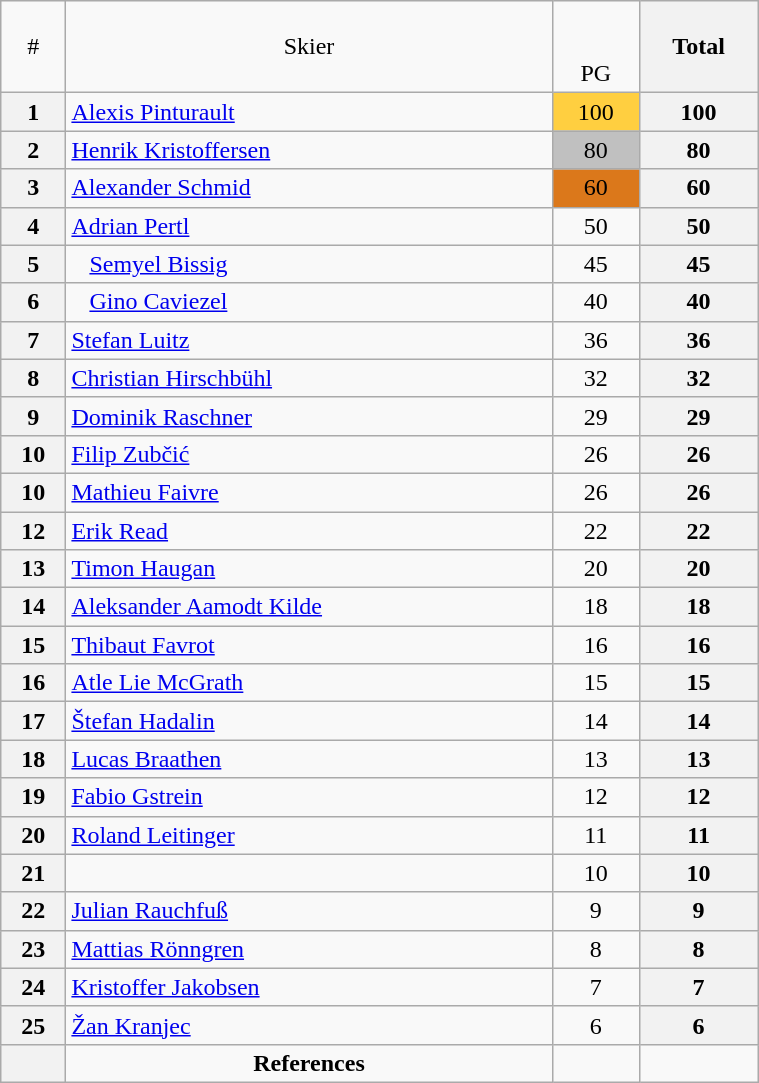<table class="wikitable" width=40% style="font-size:100%; text-align:center;">
<tr>
<td>#</td>
<td>Skier</td>
<td><br> <br>PG</td>
<th>Total</th>
</tr>
<tr>
<th>1</th>
<td align=left> <a href='#'>Alexis Pinturault</a></td>
<td bgcolor=ffcf40>100</td>
<th>100</th>
</tr>
<tr>
<th>2</th>
<td align=left> <a href='#'>Henrik Kristoffersen</a></td>
<td bgcolor=c0c0c0>80</td>
<th>80</th>
</tr>
<tr>
<th>3</th>
<td align=left> <a href='#'>Alexander Schmid</a></td>
<td bgcolor=db781b>60</td>
<th>60</th>
</tr>
<tr>
<th>4</th>
<td align=left> <a href='#'>Adrian Pertl</a></td>
<td>50</td>
<th>50</th>
</tr>
<tr>
<th>5</th>
<td align=left>   <a href='#'>Semyel Bissig</a></td>
<td>45</td>
<th>45</th>
</tr>
<tr>
<th>6</th>
<td align=left>   <a href='#'>Gino Caviezel</a></td>
<td>40</td>
<th>40</th>
</tr>
<tr>
<th>7</th>
<td align=left> <a href='#'>Stefan Luitz</a></td>
<td>36</td>
<th>36</th>
</tr>
<tr>
<th>8</th>
<td align=left> <a href='#'>Christian Hirschbühl</a></td>
<td>32</td>
<th>32</th>
</tr>
<tr>
<th>9</th>
<td align=left> <a href='#'>Dominik Raschner</a></td>
<td>29</td>
<th>29</th>
</tr>
<tr>
<th>10</th>
<td align=left> <a href='#'>Filip Zubčić</a></td>
<td>26</td>
<th>26</th>
</tr>
<tr>
<th>10</th>
<td align=left> <a href='#'>Mathieu Faivre</a></td>
<td>26</td>
<th>26</th>
</tr>
<tr>
<th>12</th>
<td align=left> <a href='#'>Erik Read</a></td>
<td>22</td>
<th>22</th>
</tr>
<tr>
<th>13</th>
<td align=left> <a href='#'>Timon Haugan</a></td>
<td>20</td>
<th>20</th>
</tr>
<tr>
<th>14</th>
<td align=left> <a href='#'>Aleksander Aamodt Kilde</a></td>
<td>18</td>
<th>18</th>
</tr>
<tr>
<th>15</th>
<td align=left> <a href='#'>Thibaut Favrot</a></td>
<td>16</td>
<th>16</th>
</tr>
<tr>
<th>16</th>
<td align=left> <a href='#'>Atle Lie McGrath</a></td>
<td>15</td>
<th>15</th>
</tr>
<tr>
<th>17</th>
<td align=left> <a href='#'>Štefan Hadalin</a></td>
<td>14</td>
<th>14</th>
</tr>
<tr>
<th>18</th>
<td align=left> <a href='#'>Lucas Braathen</a></td>
<td>13</td>
<th>13</th>
</tr>
<tr>
<th>19</th>
<td align=left> <a href='#'>Fabio Gstrein</a></td>
<td>12</td>
<th>12</th>
</tr>
<tr>
<th>20</th>
<td align=left> <a href='#'>Roland Leitinger</a></td>
<td>11</td>
<th>11</th>
</tr>
<tr>
<th>21</th>
<td align=left></td>
<td>10</td>
<th>10</th>
</tr>
<tr>
<th>22</th>
<td align=left> <a href='#'>Julian Rauchfuß</a></td>
<td>9</td>
<th>9</th>
</tr>
<tr>
<th>23</th>
<td align=left> <a href='#'>Mattias Rönngren</a></td>
<td>8</td>
<th>8</th>
</tr>
<tr>
<th>24</th>
<td align=left> <a href='#'>Kristoffer Jakobsen</a></td>
<td>7</td>
<th>7</th>
</tr>
<tr>
<th>25</th>
<td align=left> <a href='#'>Žan Kranjec</a></td>
<td>6</td>
<th>6</th>
</tr>
<tr>
<th></th>
<td align=center><strong>References</strong></td>
<td></td>
</tr>
</table>
